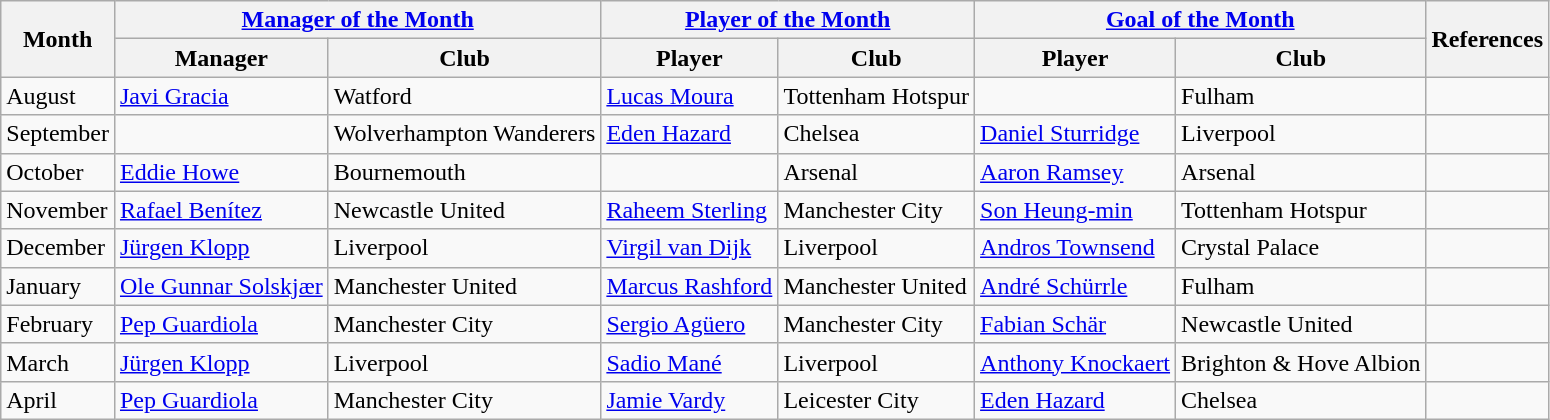<table class="wikitable">
<tr>
<th rowspan="2">Month</th>
<th colspan="2"><a href='#'>Manager of the Month</a></th>
<th colspan="2"><a href='#'>Player of the Month</a></th>
<th colspan="2"><a href='#'>Goal of the Month</a></th>
<th rowspan="2">References</th>
</tr>
<tr>
<th>Manager</th>
<th>Club</th>
<th>Player</th>
<th>Club</th>
<th>Player</th>
<th>Club</th>
</tr>
<tr>
<td>August</td>
<td> <a href='#'>Javi Gracia</a></td>
<td>Watford</td>
<td> <a href='#'>Lucas Moura</a></td>
<td>Tottenham Hotspur</td>
<td></td>
<td>Fulham</td>
<td align=center></td>
</tr>
<tr>
<td>September</td>
<td></td>
<td>Wolverhampton Wanderers</td>
<td> <a href='#'>Eden Hazard</a></td>
<td>Chelsea</td>
<td> <a href='#'>Daniel Sturridge</a></td>
<td>Liverpool</td>
<td align=center></td>
</tr>
<tr>
<td>October</td>
<td> <a href='#'>Eddie Howe</a></td>
<td>Bournemouth</td>
<td></td>
<td>Arsenal</td>
<td> <a href='#'>Aaron Ramsey</a></td>
<td>Arsenal</td>
<td align=center></td>
</tr>
<tr>
<td>November</td>
<td> <a href='#'>Rafael Benítez</a></td>
<td>Newcastle United</td>
<td> <a href='#'>Raheem Sterling</a></td>
<td>Manchester City</td>
<td> <a href='#'>Son Heung-min</a></td>
<td>Tottenham Hotspur</td>
<td align=center></td>
</tr>
<tr>
<td>December</td>
<td> <a href='#'>Jürgen Klopp</a></td>
<td>Liverpool</td>
<td> <a href='#'>Virgil van Dijk</a></td>
<td>Liverpool</td>
<td> <a href='#'>Andros Townsend</a></td>
<td>Crystal Palace</td>
<td align=center></td>
</tr>
<tr>
<td>January</td>
<td> <a href='#'>Ole Gunnar Solskjær</a></td>
<td>Manchester United</td>
<td> <a href='#'>Marcus Rashford</a></td>
<td>Manchester United</td>
<td> <a href='#'>André Schürrle</a></td>
<td>Fulham</td>
<td align=center></td>
</tr>
<tr>
<td>February</td>
<td> <a href='#'>Pep Guardiola</a></td>
<td>Manchester City</td>
<td> <a href='#'>Sergio Agüero</a></td>
<td>Manchester City</td>
<td> <a href='#'>Fabian Schär</a></td>
<td>Newcastle United</td>
<td align=center></td>
</tr>
<tr>
<td>March</td>
<td> <a href='#'>Jürgen Klopp</a></td>
<td>Liverpool</td>
<td> <a href='#'>Sadio Mané</a></td>
<td>Liverpool</td>
<td> <a href='#'>Anthony Knockaert</a></td>
<td>Brighton & Hove Albion</td>
<td align=center></td>
</tr>
<tr>
<td>April</td>
<td> <a href='#'>Pep Guardiola</a></td>
<td>Manchester City</td>
<td> <a href='#'>Jamie Vardy</a></td>
<td>Leicester City</td>
<td> <a href='#'>Eden Hazard</a></td>
<td>Chelsea</td>
<td align=center></td>
</tr>
</table>
